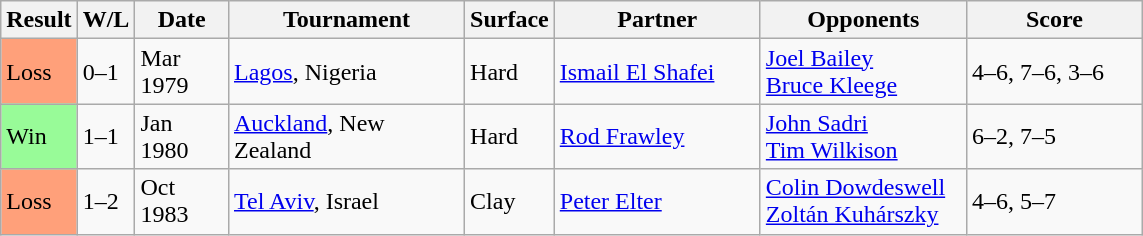<table class="sortable wikitable">
<tr>
<th style="width:40px">Result</th>
<th style="width:30px" class="unsortable">W/L</th>
<th style="width:55px">Date</th>
<th style="width:150px">Tournament</th>
<th style="width:50px">Surface</th>
<th style="width:130px">Partner</th>
<th style="width:130px">Opponents</th>
<th style="width:110px" class="unsortable">Score</th>
</tr>
<tr>
<td style="background:#ffa07a;">Loss</td>
<td>0–1</td>
<td>Mar 1979</td>
<td><a href='#'>Lagos</a>, Nigeria</td>
<td>Hard</td>
<td> <a href='#'>Ismail El Shafei</a></td>
<td> <a href='#'>Joel Bailey</a><br> <a href='#'>Bruce Kleege</a></td>
<td>4–6, 7–6, 3–6</td>
</tr>
<tr>
<td style="background:#98fb98;">Win</td>
<td>1–1</td>
<td>Jan 1980</td>
<td><a href='#'>Auckland</a>, New Zealand</td>
<td>Hard</td>
<td> <a href='#'>Rod Frawley</a></td>
<td> <a href='#'>John Sadri</a> <br>  <a href='#'>Tim Wilkison</a></td>
<td>6–2, 7–5</td>
</tr>
<tr>
<td style="background:#ffa07a;">Loss</td>
<td>1–2</td>
<td>Oct 1983</td>
<td><a href='#'>Tel Aviv</a>, Israel</td>
<td>Clay</td>
<td> <a href='#'>Peter Elter</a></td>
<td> <a href='#'>Colin Dowdeswell</a> <br>  <a href='#'>Zoltán Kuhárszky</a></td>
<td>4–6, 5–7</td>
</tr>
</table>
